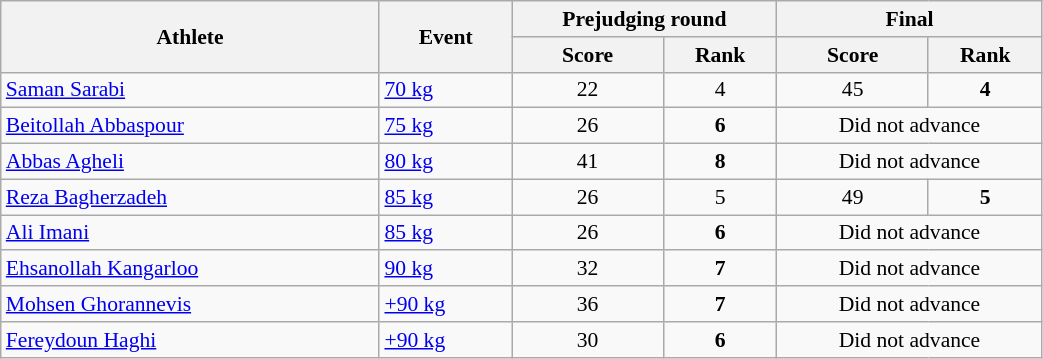<table class="wikitable" width="55%" style="text-align:center; font-size:90%">
<tr>
<th rowspan="2" width="20%">Athlete</th>
<th rowspan="2" width="7%">Event</th>
<th colspan="2" width="14%">Prejudging round</th>
<th colspan="2" width="14%">Final</th>
</tr>
<tr>
<th width="8%">Score</th>
<th>Rank</th>
<th width="8%">Score</th>
<th>Rank</th>
</tr>
<tr>
<td align="left"><a href='#'>Saman Sarabi</a></td>
<td align="left"><a href='#'>70 kg</a></td>
<td>22</td>
<td>4 <strong></strong></td>
<td>45</td>
<td><strong>4</strong></td>
</tr>
<tr>
<td align="left"><a href='#'>Beitollah Abbaspour</a></td>
<td align="left"><a href='#'>75 kg</a></td>
<td>26</td>
<td><strong>6</strong></td>
<td colspan=2>Did not advance</td>
</tr>
<tr>
<td align="left"><a href='#'>Abbas Agheli</a></td>
<td align="left"><a href='#'>80 kg</a></td>
<td>41</td>
<td><strong>8</strong></td>
<td colspan=2>Did not advance</td>
</tr>
<tr>
<td align="left"><a href='#'>Reza Bagherzadeh</a></td>
<td align="left"><a href='#'>85 kg</a></td>
<td>26</td>
<td>5 <strong></strong></td>
<td>49</td>
<td><strong>5</strong></td>
</tr>
<tr>
<td align="left"><a href='#'>Ali Imani</a></td>
<td align="left"><a href='#'>85 kg</a></td>
<td>26</td>
<td><strong>6</strong></td>
<td colspan=2>Did not advance</td>
</tr>
<tr>
<td align="left"><a href='#'>Ehsanollah Kangarloo</a></td>
<td align="left"><a href='#'>90 kg</a></td>
<td>32</td>
<td><strong>7</strong></td>
<td colspan=2>Did not advance</td>
</tr>
<tr>
<td align="left"><a href='#'>Mohsen Ghorannevis</a></td>
<td align="left"><a href='#'>+90 kg</a></td>
<td>36</td>
<td><strong>7</strong></td>
<td colspan=2>Did not advance</td>
</tr>
<tr>
<td align="left"><a href='#'>Fereydoun Haghi</a></td>
<td align="left"><a href='#'>+90 kg</a></td>
<td>30</td>
<td><strong>6</strong></td>
<td colspan=2>Did not advance</td>
</tr>
</table>
